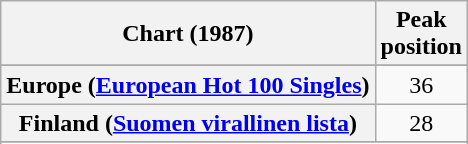<table class="wikitable sortable plainrowheaders" style="text-align:center">
<tr>
<th>Chart (1987)</th>
<th>Peak<br>position</th>
</tr>
<tr>
</tr>
<tr>
<th scope="row">Europe (<a href='#'>European Hot 100 Singles</a>)</th>
<td>36</td>
</tr>
<tr>
<th scope="row">Finland (<a href='#'>Suomen virallinen lista</a>)</th>
<td>28</td>
</tr>
<tr>
</tr>
<tr>
</tr>
<tr>
</tr>
<tr>
</tr>
<tr>
</tr>
<tr>
</tr>
</table>
